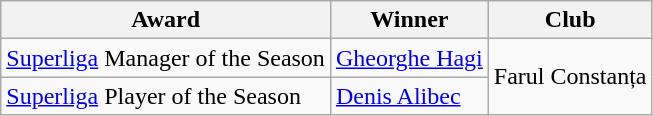<table class="wikitable">
<tr>
<th>Award</th>
<th>Winner</th>
<th>Club</th>
</tr>
<tr>
<td><a href='#'>Superliga</a> Manager of the Season</td>
<td> <a href='#'>Gheorghe Hagi</a></td>
<td rowspan="3">Farul Constanța</td>
</tr>
<tr>
<td><a href='#'>Superliga</a> Player of the Season</td>
<td rowspan="2"> <a href='#'>Denis Alibec</a></td>
</tr>
</table>
